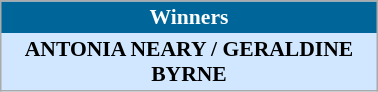<table align=center cellpadding="2" cellspacing="0" style="background: #f9f9f9; border: 1px #aaa solid; border-collapse: collapse; font-size: 90%;" width=20%>
<tr align=center bgcolor=#006699 style="color:white;">
<th width=100%><strong>Winners</strong></th>
</tr>
<tr align=center bgcolor=#D0E7FF>
<td align=center><strong>ANTONIA NEARY / GERALDINE BYRNE</strong> </td>
</tr>
</table>
